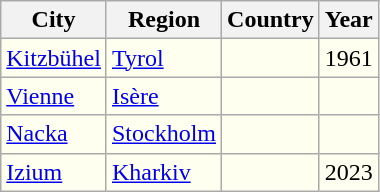<table class="wikitable" style="background:#ffffef; float:left;">
<tr>
<th>City</th>
<th>Region</th>
<th>Country</th>
<th>Year</th>
</tr>
<tr>
<td><a href='#'>Kitzbühel</a></td>
<td><a href='#'>Tyrol</a></td>
<td></td>
<td>1961</td>
</tr>
<tr>
<td><a href='#'>Vienne</a></td>
<td><a href='#'>Isère</a></td>
<td></td>
<td></td>
</tr>
<tr>
<td><a href='#'>Nacka</a></td>
<td><a href='#'>Stockholm</a></td>
<td></td>
<td></td>
</tr>
<tr>
<td><a href='#'>Izium</a></td>
<td><a href='#'>Kharkiv</a></td>
<td></td>
<td>2023</td>
</tr>
</table>
